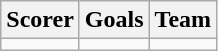<table class=wikitable>
<tr>
<th>Scorer</th>
<th>Goals</th>
<th>Team</th>
</tr>
<tr>
<td></td>
<td></td>
<td></td>
</tr>
</table>
